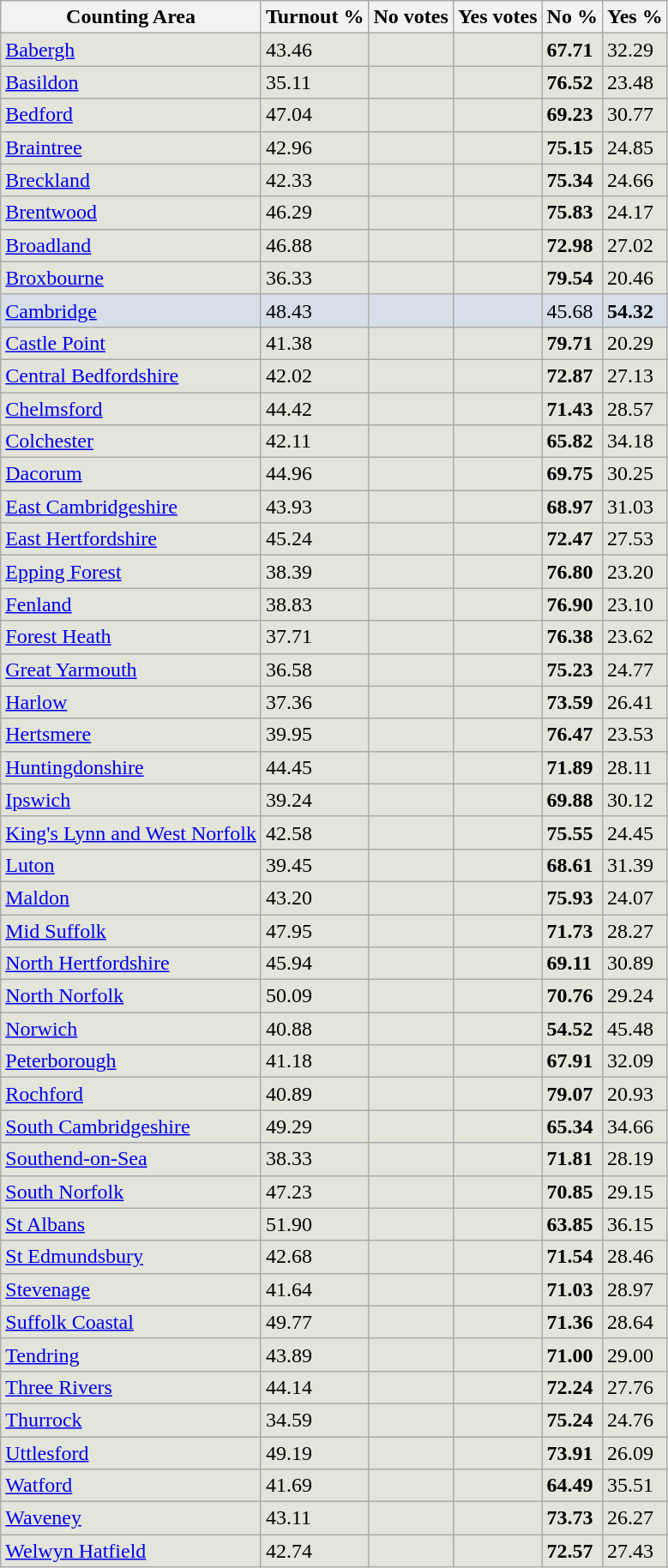<table class="wikitable sortable">
<tr>
<th>Counting Area</th>
<th>Turnout %</th>
<th>No votes</th>
<th>Yes votes</th>
<th>No %</th>
<th>Yes %</th>
</tr>
<tr style="background:#E3E4DA;">
<td><a href='#'>Babergh</a></td>
<td>43.46</td>
<td><strong></strong></td>
<td></td>
<td><strong>67.71</strong></td>
<td>32.29</td>
</tr>
<tr style="background:#E3E4DA;">
<td><a href='#'>Basildon</a></td>
<td>35.11</td>
<td><strong></strong></td>
<td></td>
<td><strong>76.52</strong></td>
<td>23.48</td>
</tr>
<tr style="background:#E3E4DA;">
<td><a href='#'>Bedford</a></td>
<td>47.04</td>
<td><strong></strong></td>
<td></td>
<td><strong>69.23</strong></td>
<td>30.77</td>
</tr>
<tr style="background:#E3E4DA;">
<td><a href='#'>Braintree</a></td>
<td>42.96</td>
<td><strong></strong></td>
<td></td>
<td><strong>75.15</strong></td>
<td>24.85</td>
</tr>
<tr style="background:#E3E4DA;">
<td><a href='#'>Breckland</a></td>
<td>42.33</td>
<td><strong></strong></td>
<td></td>
<td><strong>75.34</strong></td>
<td>24.66</td>
</tr>
<tr style="background:#E3E4DA;">
<td><a href='#'>Brentwood</a></td>
<td>46.29</td>
<td><strong></strong></td>
<td></td>
<td><strong>75.83</strong></td>
<td>24.17</td>
</tr>
<tr style="background:#E3E4DA;">
<td><a href='#'>Broadland</a></td>
<td>46.88</td>
<td><strong></strong></td>
<td></td>
<td><strong>72.98</strong></td>
<td>27.02</td>
</tr>
<tr style="background:#E3E4DA;">
<td><a href='#'>Broxbourne</a></td>
<td>36.33</td>
<td><strong></strong></td>
<td></td>
<td><strong>79.54</strong></td>
<td>20.46</td>
</tr>
<tr style="background:#D6DFE8;">
<td><a href='#'>Cambridge</a></td>
<td>48.43</td>
<td></td>
<td><strong></strong></td>
<td>45.68</td>
<td><strong>54.32</strong></td>
</tr>
<tr style="background:#E3E4DA;">
<td><a href='#'>Castle Point</a></td>
<td>41.38</td>
<td><strong></strong></td>
<td></td>
<td><strong>79.71</strong></td>
<td>20.29</td>
</tr>
<tr style="background:#E3E4DA;">
<td><a href='#'>Central Bedfordshire</a></td>
<td>42.02</td>
<td><strong></strong></td>
<td></td>
<td><strong>72.87</strong></td>
<td>27.13</td>
</tr>
<tr style="background:#E3E4DA;">
<td><a href='#'>Chelmsford</a></td>
<td>44.42</td>
<td><strong></strong></td>
<td></td>
<td><strong>71.43</strong></td>
<td>28.57</td>
</tr>
<tr style="background:#E3E4DA;">
<td><a href='#'>Colchester</a></td>
<td>42.11</td>
<td><strong></strong></td>
<td></td>
<td><strong>65.82</strong></td>
<td>34.18</td>
</tr>
<tr style="background:#E3E4DA;">
<td><a href='#'>Dacorum</a></td>
<td>44.96</td>
<td><strong></strong></td>
<td></td>
<td><strong>69.75</strong></td>
<td>30.25</td>
</tr>
<tr style="background:#E3E4DA;">
<td><a href='#'>East Cambridgeshire</a></td>
<td>43.93</td>
<td><strong></strong></td>
<td></td>
<td><strong>68.97</strong></td>
<td>31.03</td>
</tr>
<tr style="background:#E3E4DA;">
<td><a href='#'>East Hertfordshire</a></td>
<td>45.24</td>
<td><strong></strong></td>
<td></td>
<td><strong>72.47</strong></td>
<td>27.53</td>
</tr>
<tr style="background:#E3E4DA;">
<td><a href='#'>Epping Forest</a></td>
<td>38.39</td>
<td><strong></strong></td>
<td></td>
<td><strong>76.80</strong></td>
<td>23.20</td>
</tr>
<tr style="background:#E3E4DA;">
<td><a href='#'>Fenland</a></td>
<td>38.83</td>
<td><strong></strong></td>
<td></td>
<td><strong>76.90</strong></td>
<td>23.10</td>
</tr>
<tr style="background:#E3E4DA;">
<td><a href='#'>Forest Heath</a></td>
<td>37.71</td>
<td><strong></strong></td>
<td></td>
<td><strong>76.38</strong></td>
<td>23.62</td>
</tr>
<tr style="background:#E3E4DA;">
<td><a href='#'>Great Yarmouth</a></td>
<td>36.58</td>
<td><strong></strong></td>
<td></td>
<td><strong>75.23</strong></td>
<td>24.77</td>
</tr>
<tr style="background:#E3E4DA;">
<td><a href='#'>Harlow</a></td>
<td>37.36</td>
<td><strong></strong></td>
<td></td>
<td><strong>73.59</strong></td>
<td>26.41</td>
</tr>
<tr style="background:#E3E4DA;">
<td><a href='#'>Hertsmere</a></td>
<td>39.95</td>
<td><strong></strong></td>
<td></td>
<td><strong>76.47</strong></td>
<td>23.53</td>
</tr>
<tr style="background:#E3E4DA;">
<td><a href='#'>Huntingdonshire</a></td>
<td>44.45</td>
<td><strong></strong></td>
<td></td>
<td><strong>71.89</strong></td>
<td>28.11</td>
</tr>
<tr style="background:#E3E4DA;">
<td><a href='#'>Ipswich</a></td>
<td>39.24</td>
<td><strong></strong></td>
<td></td>
<td><strong>69.88</strong></td>
<td>30.12</td>
</tr>
<tr style="background:#E3E4DA;">
<td><a href='#'>King's Lynn and West Norfolk</a></td>
<td>42.58</td>
<td><strong></strong></td>
<td></td>
<td><strong>75.55</strong></td>
<td>24.45</td>
</tr>
<tr style="background:#E3E4DA;">
<td><a href='#'>Luton</a></td>
<td>39.45</td>
<td><strong></strong></td>
<td></td>
<td><strong>68.61</strong></td>
<td>31.39</td>
</tr>
<tr style="background:#E3E4DA;">
<td><a href='#'>Maldon</a></td>
<td>43.20</td>
<td><strong></strong></td>
<td></td>
<td><strong>75.93</strong></td>
<td>24.07</td>
</tr>
<tr style="background:#E3E4DA;">
<td><a href='#'>Mid Suffolk</a></td>
<td>47.95</td>
<td><strong></strong></td>
<td></td>
<td><strong>71.73</strong></td>
<td>28.27</td>
</tr>
<tr style="background:#E3E4DA;">
<td><a href='#'>North Hertfordshire</a></td>
<td>45.94</td>
<td><strong></strong></td>
<td></td>
<td><strong>69.11</strong></td>
<td>30.89</td>
</tr>
<tr style="background:#E3E4DA;">
<td><a href='#'>North Norfolk</a></td>
<td>50.09</td>
<td><strong></strong></td>
<td></td>
<td><strong>70.76</strong></td>
<td>29.24</td>
</tr>
<tr style="background:#E3E4DA;">
<td><a href='#'>Norwich</a></td>
<td>40.88</td>
<td><strong></strong></td>
<td></td>
<td><strong>54.52</strong></td>
<td>45.48</td>
</tr>
<tr style="background:#E3E4DA;">
<td><a href='#'>Peterborough</a></td>
<td>41.18</td>
<td><strong></strong></td>
<td></td>
<td><strong>67.91</strong></td>
<td>32.09</td>
</tr>
<tr style="background:#E3E4DA;">
<td><a href='#'>Rochford</a></td>
<td>40.89</td>
<td><strong></strong></td>
<td></td>
<td><strong>79.07</strong></td>
<td>20.93</td>
</tr>
<tr style="background:#E3E4DA;">
<td><a href='#'>South Cambridgeshire</a></td>
<td>49.29</td>
<td><strong></strong></td>
<td></td>
<td><strong>65.34</strong></td>
<td>34.66</td>
</tr>
<tr style="background:#E3E4DA;">
<td><a href='#'>Southend-on-Sea</a></td>
<td>38.33</td>
<td><strong></strong></td>
<td></td>
<td><strong>71.81</strong></td>
<td>28.19</td>
</tr>
<tr style="background:#E3E4DA;">
<td><a href='#'>South Norfolk</a></td>
<td>47.23</td>
<td><strong></strong></td>
<td></td>
<td><strong>70.85</strong></td>
<td>29.15</td>
</tr>
<tr style="background:#E3E4DA;">
<td><a href='#'>St Albans</a></td>
<td>51.90</td>
<td><strong></strong></td>
<td></td>
<td><strong>63.85</strong></td>
<td>36.15</td>
</tr>
<tr style="background:#E3E4DA;">
<td><a href='#'>St Edmundsbury</a></td>
<td>42.68</td>
<td><strong></strong></td>
<td></td>
<td><strong>71.54</strong></td>
<td>28.46</td>
</tr>
<tr style="background:#E3E4DA;">
<td><a href='#'>Stevenage</a></td>
<td>41.64</td>
<td><strong></strong></td>
<td></td>
<td><strong>71.03</strong></td>
<td>28.97</td>
</tr>
<tr style="background:#E3E4DA;">
<td><a href='#'>Suffolk Coastal</a></td>
<td>49.77</td>
<td><strong></strong></td>
<td></td>
<td><strong>71.36</strong></td>
<td>28.64</td>
</tr>
<tr style="background:#E3E4DA;">
<td><a href='#'>Tendring</a></td>
<td>43.89</td>
<td><strong></strong></td>
<td></td>
<td><strong>71.00</strong></td>
<td>29.00</td>
</tr>
<tr style="background:#E3E4DA;">
<td><a href='#'>Three Rivers</a></td>
<td>44.14</td>
<td><strong></strong></td>
<td></td>
<td><strong>72.24</strong></td>
<td>27.76</td>
</tr>
<tr style="background:#E3E4DA;">
<td><a href='#'>Thurrock</a></td>
<td>34.59</td>
<td><strong></strong></td>
<td></td>
<td><strong>75.24</strong></td>
<td>24.76</td>
</tr>
<tr style="background:#E3E4DA;">
<td><a href='#'>Uttlesford</a></td>
<td>49.19</td>
<td><strong></strong></td>
<td></td>
<td><strong>73.91</strong></td>
<td>26.09</td>
</tr>
<tr style="background:#E3E4DA;">
<td><a href='#'>Watford</a></td>
<td>41.69</td>
<td><strong></strong></td>
<td></td>
<td><strong>64.49</strong></td>
<td>35.51</td>
</tr>
<tr style="background:#E3E4DA;">
<td><a href='#'>Waveney</a></td>
<td>43.11</td>
<td><strong></strong></td>
<td></td>
<td><strong>73.73</strong></td>
<td>26.27</td>
</tr>
<tr style="background:#E3E4DA;">
<td><a href='#'>Welwyn Hatfield</a></td>
<td>42.74</td>
<td><strong></strong></td>
<td></td>
<td><strong>72.57</strong></td>
<td>27.43</td>
</tr>
</table>
